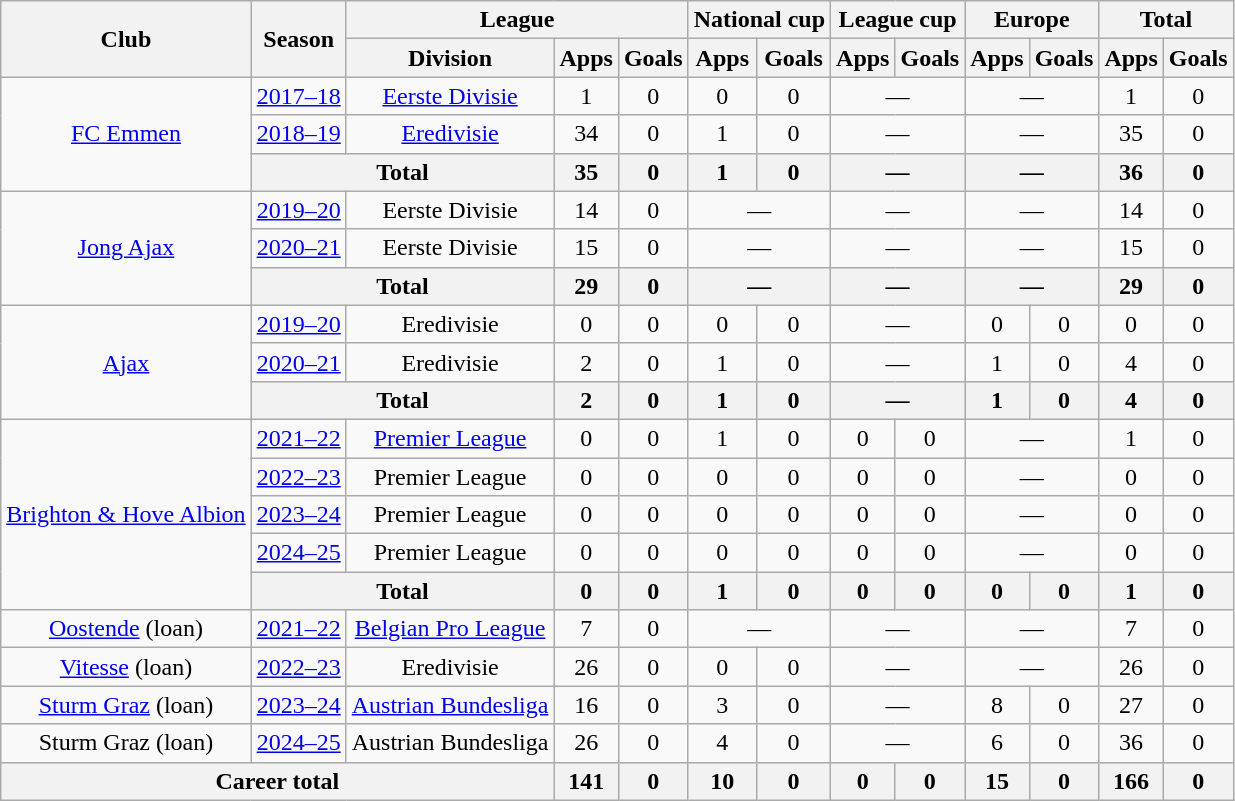<table class="wikitable" style="text-align: center;">
<tr>
<th rowspan="2">Club</th>
<th rowspan="2">Season</th>
<th colspan="3">League</th>
<th colspan="2">National cup</th>
<th colspan="2">League cup</th>
<th colspan="2">Europe</th>
<th colspan="2">Total</th>
</tr>
<tr>
<th>Division</th>
<th>Apps</th>
<th>Goals</th>
<th>Apps</th>
<th>Goals</th>
<th>Apps</th>
<th>Goals</th>
<th>Apps</th>
<th>Goals</th>
<th>Apps</th>
<th>Goals</th>
</tr>
<tr>
<td rowspan="3"><a href='#'>FC Emmen</a></td>
<td><a href='#'>2017–18</a></td>
<td><a href='#'>Eerste Divisie</a></td>
<td>1</td>
<td>0</td>
<td>0</td>
<td>0</td>
<td colspan="2">—</td>
<td colspan="2">—</td>
<td>1</td>
<td>0</td>
</tr>
<tr>
<td><a href='#'>2018–19</a></td>
<td><a href='#'>Eredivisie</a></td>
<td>34</td>
<td>0</td>
<td>1</td>
<td>0</td>
<td colspan="2">—</td>
<td colspan="2">—</td>
<td>35</td>
<td>0</td>
</tr>
<tr>
<th colspan="2">Total</th>
<th>35</th>
<th>0</th>
<th>1</th>
<th>0</th>
<th colspan="2">—</th>
<th colspan="2">—</th>
<th>36</th>
<th>0</th>
</tr>
<tr>
<td rowspan="3"><a href='#'>Jong Ajax</a></td>
<td><a href='#'>2019–20</a></td>
<td>Eerste Divisie</td>
<td>14</td>
<td>0</td>
<td colspan="2">—</td>
<td colspan="2">—</td>
<td colspan="2">—</td>
<td>14</td>
<td>0</td>
</tr>
<tr>
<td><a href='#'>2020–21</a></td>
<td>Eerste Divisie</td>
<td>15</td>
<td>0</td>
<td colspan="2">—</td>
<td colspan="2">—</td>
<td colspan="2">—</td>
<td>15</td>
<td>0</td>
</tr>
<tr>
<th colspan="2">Total</th>
<th>29</th>
<th>0</th>
<th colspan="2">—</th>
<th colspan="2">—</th>
<th colspan="2">—</th>
<th>29</th>
<th>0</th>
</tr>
<tr>
<td rowspan="3"><a href='#'>Ajax</a></td>
<td><a href='#'>2019–20</a></td>
<td>Eredivisie</td>
<td>0</td>
<td>0</td>
<td>0</td>
<td>0</td>
<td colspan="2">—</td>
<td>0</td>
<td>0</td>
<td>0</td>
<td>0</td>
</tr>
<tr>
<td><a href='#'>2020–21</a></td>
<td>Eredivisie</td>
<td>2</td>
<td>0</td>
<td>1</td>
<td>0</td>
<td colspan="2">—</td>
<td>1</td>
<td>0</td>
<td>4</td>
<td>0</td>
</tr>
<tr>
<th colspan="2">Total</th>
<th>2</th>
<th>0</th>
<th>1</th>
<th>0</th>
<th colspan="2">—</th>
<th>1</th>
<th>0</th>
<th>4</th>
<th>0</th>
</tr>
<tr>
<td rowspan="5"><a href='#'>Brighton & Hove Albion</a></td>
<td><a href='#'>2021–22</a></td>
<td><a href='#'>Premier League</a></td>
<td>0</td>
<td>0</td>
<td>1</td>
<td>0</td>
<td>0</td>
<td>0</td>
<td colspan="2">—</td>
<td>1</td>
<td>0</td>
</tr>
<tr>
<td><a href='#'>2022–23</a></td>
<td>Premier League</td>
<td>0</td>
<td>0</td>
<td>0</td>
<td>0</td>
<td>0</td>
<td>0</td>
<td colspan="2">—</td>
<td>0</td>
<td>0</td>
</tr>
<tr>
<td><a href='#'>2023–24</a></td>
<td>Premier League</td>
<td>0</td>
<td>0</td>
<td>0</td>
<td>0</td>
<td>0</td>
<td>0</td>
<td colspan="2">—</td>
<td>0</td>
<td>0</td>
</tr>
<tr>
<td><a href='#'>2024–25</a></td>
<td>Premier League</td>
<td>0</td>
<td>0</td>
<td>0</td>
<td>0</td>
<td>0</td>
<td>0</td>
<td colspan="2">—</td>
<td>0</td>
<td>0</td>
</tr>
<tr>
<th colspan="2">Total</th>
<th>0</th>
<th>0</th>
<th>1</th>
<th>0</th>
<th>0</th>
<th>0</th>
<th>0</th>
<th>0</th>
<th>1</th>
<th>0</th>
</tr>
<tr>
<td><a href='#'>Oostende</a> (loan)</td>
<td><a href='#'>2021–22</a></td>
<td><a href='#'>Belgian Pro League</a></td>
<td>7</td>
<td>0</td>
<td colspan="2">—</td>
<td colspan="2">—</td>
<td colspan="2">—</td>
<td>7</td>
<td>0</td>
</tr>
<tr>
<td><a href='#'>Vitesse</a> (loan)</td>
<td><a href='#'>2022–23</a></td>
<td>Eredivisie</td>
<td>26</td>
<td>0</td>
<td>0</td>
<td>0</td>
<td colspan="2">—</td>
<td colspan="2">—</td>
<td>26</td>
<td>0</td>
</tr>
<tr>
<td><a href='#'>Sturm Graz</a> (loan)</td>
<td><a href='#'>2023–24</a></td>
<td><a href='#'>Austrian Bundesliga</a></td>
<td>16</td>
<td>0</td>
<td>3</td>
<td>0</td>
<td colspan="2">—</td>
<td>8</td>
<td>0</td>
<td>27</td>
<td>0</td>
</tr>
<tr>
<td>Sturm Graz (loan)</td>
<td><a href='#'>2024–25</a></td>
<td>Austrian Bundesliga</td>
<td>26</td>
<td>0</td>
<td>4</td>
<td>0</td>
<td colspan="2">—</td>
<td>6</td>
<td>0</td>
<td>36</td>
<td>0</td>
</tr>
<tr>
<th colspan="3">Career total</th>
<th>141</th>
<th>0</th>
<th>10</th>
<th>0</th>
<th>0</th>
<th>0</th>
<th>15</th>
<th>0</th>
<th>166</th>
<th>0</th>
</tr>
</table>
